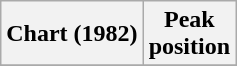<table class="wikitable sortable plainrowheaders" style="text-align:center">
<tr>
<th>Chart (1982)</th>
<th>Peak<br>position</th>
</tr>
<tr>
</tr>
</table>
